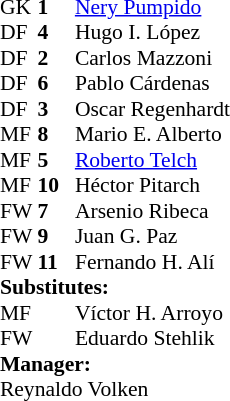<table cellspacing="0" cellpadding="0" style="font-size:90%; margin:0.2em auto;">
<tr>
<th width="25"></th>
<th width="25"></th>
</tr>
<tr>
<td>GK</td>
<td><strong>1</strong></td>
<td> <a href='#'>Nery Pumpido</a></td>
</tr>
<tr>
<td>DF</td>
<td><strong>4</strong></td>
<td> Hugo I. López</td>
</tr>
<tr>
<td>DF</td>
<td><strong>2</strong></td>
<td> Carlos Mazzoni</td>
</tr>
<tr>
<td>DF</td>
<td><strong>6</strong></td>
<td> Pablo Cárdenas</td>
</tr>
<tr>
<td>DF</td>
<td><strong>3</strong></td>
<td> Oscar Regenhardt</td>
</tr>
<tr>
<td>MF</td>
<td><strong>8</strong></td>
<td> Mario E. Alberto</td>
<td></td>
<td></td>
</tr>
<tr>
<td>MF</td>
<td><strong>5</strong></td>
<td> <a href='#'>Roberto Telch</a></td>
</tr>
<tr>
<td>MF</td>
<td><strong>10</strong></td>
<td> Héctor Pitarch</td>
</tr>
<tr>
<td>FW</td>
<td><strong>7</strong></td>
<td> Arsenio Ribeca</td>
</tr>
<tr>
<td>FW</td>
<td><strong>9</strong></td>
<td> Juan G. Paz</td>
<td></td>
<td></td>
</tr>
<tr>
<td>FW</td>
<td><strong>11</strong></td>
<td> Fernando H. Alí</td>
</tr>
<tr>
<td colspan=3><strong>Substitutes:</strong></td>
</tr>
<tr>
<td>MF</td>
<td></td>
<td> Víctor H. Arroyo</td>
<td></td>
<td></td>
</tr>
<tr>
<td>FW</td>
<td></td>
<td> Eduardo Stehlik</td>
<td></td>
<td></td>
</tr>
<tr>
<td colspan=3><strong>Manager:</strong></td>
</tr>
<tr>
<td colspan=4> Reynaldo Volken</td>
</tr>
</table>
